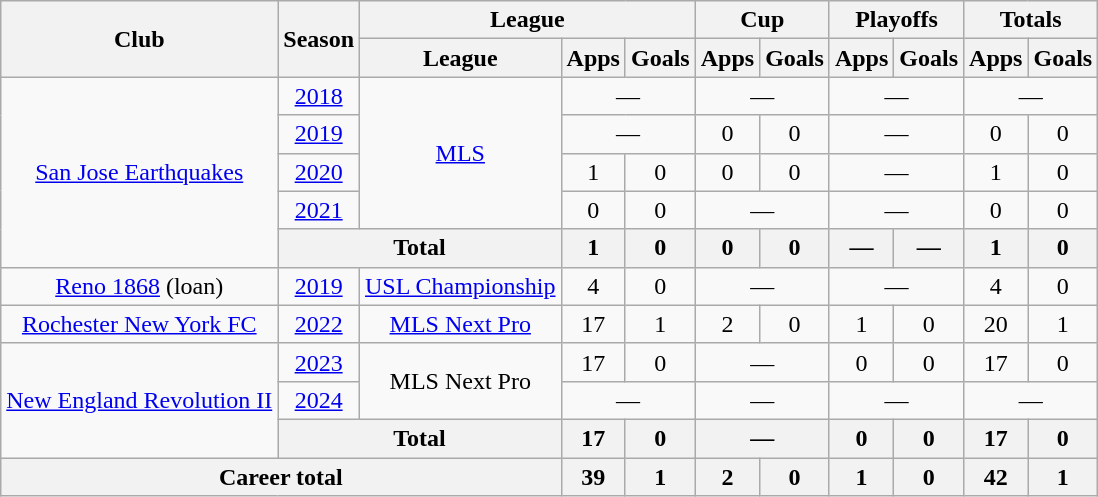<table class="wikitable" style="text-align: center">
<tr>
<th rowspan="2">Club</th>
<th rowspan="2">Season</th>
<th colspan="3">League</th>
<th colspan="2">Cup</th>
<th colspan="2">Playoffs</th>
<th colspan="2">Totals</th>
</tr>
<tr>
<th>League</th>
<th>Apps</th>
<th>Goals</th>
<th>Apps</th>
<th>Goals</th>
<th>Apps</th>
<th>Goals</th>
<th>Apps</th>
<th>Goals</th>
</tr>
<tr>
<td rowspan="5"><a href='#'>San Jose Earthquakes</a></td>
<td><a href='#'>2018</a></td>
<td rowspan="4"><a href='#'>MLS</a></td>
<td colspan="2">—</td>
<td colspan="2">—</td>
<td colspan="2">—</td>
<td colspan="2">—</td>
</tr>
<tr>
<td><a href='#'>2019</a></td>
<td colspan="2">—</td>
<td>0</td>
<td>0</td>
<td colspan="2">—</td>
<td>0</td>
<td>0</td>
</tr>
<tr>
<td><a href='#'>2020</a></td>
<td>1</td>
<td>0</td>
<td>0</td>
<td>0</td>
<td colspan="2">—</td>
<td>1</td>
<td>0</td>
</tr>
<tr>
<td><a href='#'>2021</a></td>
<td>0</td>
<td>0</td>
<td colspan="2">—</td>
<td colspan="2">—</td>
<td>0</td>
<td>0</td>
</tr>
<tr>
<th colspan="2">Total</th>
<th>1</th>
<th>0</th>
<th>0</th>
<th>0</th>
<th>—</th>
<th>—</th>
<th>1</th>
<th>0</th>
</tr>
<tr>
<td><a href='#'>Reno 1868</a> (loan)</td>
<td><a href='#'>2019</a></td>
<td><a href='#'>USL Championship</a></td>
<td>4</td>
<td>0</td>
<td colspan="2">—</td>
<td colspan="2">—</td>
<td>4</td>
<td>0</td>
</tr>
<tr>
<td rowspan="1"><a href='#'>Rochester New York FC</a></td>
<td><a href='#'>2022</a></td>
<td><a href='#'>MLS Next Pro</a></td>
<td>17</td>
<td>1</td>
<td>2</td>
<td>0</td>
<td>1</td>
<td>0</td>
<td>20</td>
<td>1</td>
</tr>
<tr>
<td rowspan="3"><a href='#'>New England Revolution II</a></td>
<td><a href='#'>2023</a></td>
<td rowspan="2">MLS Next Pro</td>
<td>17</td>
<td>0</td>
<td colspan="2">—</td>
<td>0</td>
<td>0</td>
<td>17</td>
<td>0</td>
</tr>
<tr>
<td><a href='#'>2024</a></td>
<td colspan="2">—</td>
<td colspan="2">—</td>
<td colspan="2">—</td>
<td colspan="2">—</td>
</tr>
<tr>
<th colspan="2">Total</th>
<th>17</th>
<th>0</th>
<th colspan="2">—</th>
<th>0</th>
<th>0</th>
<th>17</th>
<th>0</th>
</tr>
<tr>
<th colspan="3">Career total</th>
<th>39</th>
<th>1</th>
<th>2</th>
<th>0</th>
<th>1</th>
<th>0</th>
<th>42</th>
<th>1</th>
</tr>
</table>
